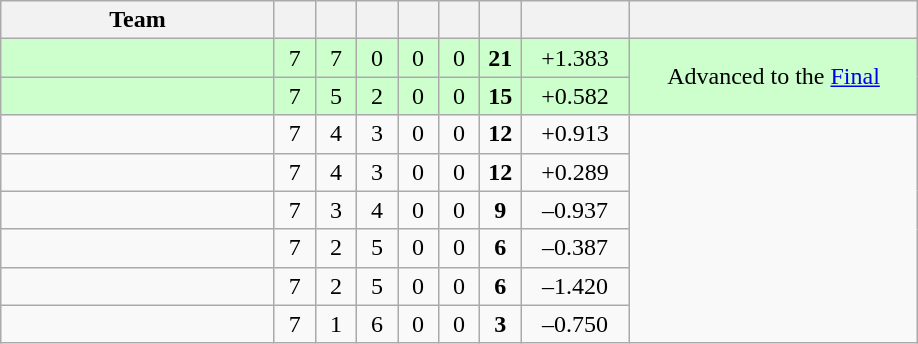<table class="wikitable" style="text-align:center">
<tr>
<th style="width:175px;">Team</th>
<th style="width:20px;"></th>
<th style="width:20px;"></th>
<th style="width:20px;"></th>
<th style="width:20px;"></th>
<th style="width:20px;"></th>
<th style="width:20px;"></th>
<th style="width:65px;"></th>
<th style="width:185px;"></th>
</tr>
<tr style="background:#cfc;">
<td style="text-align:left"></td>
<td>7</td>
<td>7</td>
<td>0</td>
<td>0</td>
<td>0</td>
<td><strong>21</strong></td>
<td>+1.383</td>
<td rowspan="2">Advanced to the <a href='#'>Final</a></td>
</tr>
<tr style="background:#cfc;">
<td style="text-align:left"></td>
<td>7</td>
<td>5</td>
<td>2</td>
<td>0</td>
<td>0</td>
<td><strong>15</strong></td>
<td>+0.582</td>
</tr>
<tr>
<td style="text-align:left"></td>
<td>7</td>
<td>4</td>
<td>3</td>
<td>0</td>
<td>0</td>
<td><strong>12</strong></td>
<td>+0.913</td>
<td rowspan="6"></td>
</tr>
<tr>
<td style="text-align:left"></td>
<td>7</td>
<td>4</td>
<td>3</td>
<td>0</td>
<td>0</td>
<td><strong>12</strong></td>
<td>+0.289</td>
</tr>
<tr>
<td style="text-align:left"></td>
<td>7</td>
<td>3</td>
<td>4</td>
<td>0</td>
<td>0</td>
<td><strong>9</strong></td>
<td>–0.937</td>
</tr>
<tr>
<td style="text-align:left"></td>
<td>7</td>
<td>2</td>
<td>5</td>
<td>0</td>
<td>0</td>
<td><strong>6</strong></td>
<td>–0.387</td>
</tr>
<tr>
<td style="text-align:left"></td>
<td>7</td>
<td>2</td>
<td>5</td>
<td>0</td>
<td>0</td>
<td><strong>6</strong></td>
<td>–1.420</td>
</tr>
<tr>
<td style="text-align:left"></td>
<td>7</td>
<td>1</td>
<td>6</td>
<td>0</td>
<td>0</td>
<td><strong>3</strong></td>
<td>–0.750</td>
</tr>
</table>
